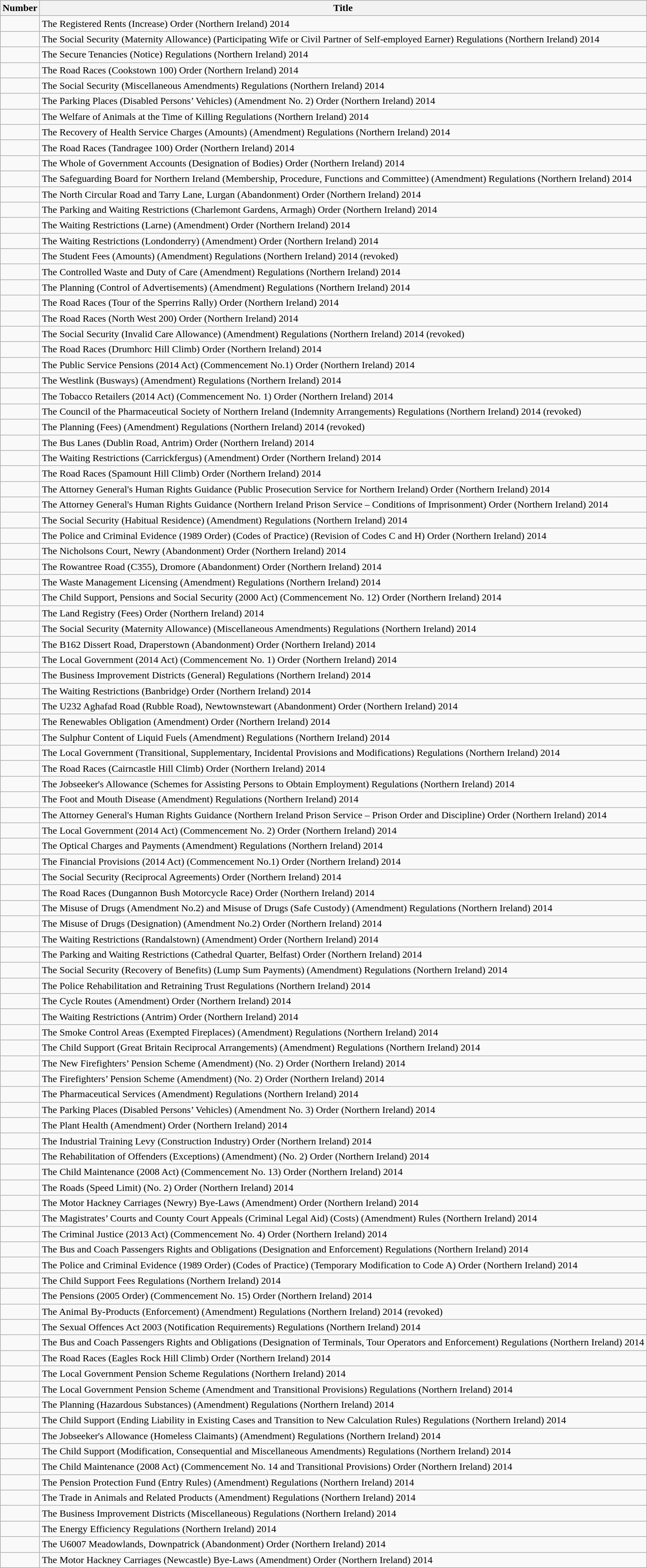<table class="wikitable collapsible">
<tr>
<th>Number</th>
<th>Title</th>
</tr>
<tr>
<td></td>
<td>The Registered Rents (Increase) Order (Northern Ireland) 2014</td>
</tr>
<tr>
<td></td>
<td>The Social Security (Maternity Allowance) (Participating Wife or Civil Partner of Self-employed Earner) Regulations (Northern Ireland) 2014</td>
</tr>
<tr>
<td></td>
<td>The Secure Tenancies (Notice) Regulations (Northern Ireland) 2014</td>
</tr>
<tr>
<td></td>
<td>The Road Races (Cookstown 100) Order (Northern Ireland) 2014</td>
</tr>
<tr>
<td></td>
<td>The Social Security (Miscellaneous Amendments) Regulations (Northern Ireland) 2014</td>
</tr>
<tr>
<td></td>
<td>The Parking Places (Disabled Persons’ Vehicles) (Amendment No. 2) Order (Northern Ireland) 2014</td>
</tr>
<tr>
<td></td>
<td>The Welfare of Animals at the Time of Killing Regulations (Northern Ireland) 2014</td>
</tr>
<tr>
<td></td>
<td>The Recovery of Health Service Charges (Amounts) (Amendment) Regulations (Northern Ireland) 2014</td>
</tr>
<tr>
<td></td>
<td>The Road Races (Tandragee 100) Order (Northern Ireland) 2014</td>
</tr>
<tr>
<td></td>
<td>The Whole of Government Accounts (Designation of Bodies) Order (Northern Ireland) 2014</td>
</tr>
<tr>
<td></td>
<td>The Safeguarding Board for Northern Ireland (Membership, Procedure, Functions and Committee) (Amendment) Regulations (Northern Ireland) 2014</td>
</tr>
<tr>
<td></td>
<td>The North Circular Road and Tarry Lane, Lurgan (Abandonment) Order (Northern Ireland) 2014</td>
</tr>
<tr>
<td></td>
<td>The Parking and Waiting Restrictions (Charlemont Gardens, Armagh) Order (Northern Ireland) 2014</td>
</tr>
<tr>
<td></td>
<td>The Waiting Restrictions (Larne) (Amendment) Order (Northern Ireland) 2014</td>
</tr>
<tr>
<td></td>
<td>The Waiting Restrictions (Londonderry) (Amendment) Order (Northern Ireland) 2014</td>
</tr>
<tr>
<td></td>
<td>The Student Fees (Amounts) (Amendment) Regulations (Northern Ireland) 2014 (revoked)</td>
</tr>
<tr>
<td></td>
<td>The Controlled Waste and Duty of Care (Amendment) Regulations (Northern Ireland) 2014</td>
</tr>
<tr>
<td></td>
<td>The Planning (Control of Advertisements) (Amendment) Regulations (Northern Ireland) 2014</td>
</tr>
<tr>
<td></td>
<td>The Road Races (Tour of the Sperrins Rally) Order (Northern Ireland) 2014</td>
</tr>
<tr>
<td></td>
<td>The Road Races (North West 200) Order (Northern Ireland) 2014</td>
</tr>
<tr>
<td></td>
<td>The Social Security (Invalid Care Allowance) (Amendment) Regulations (Northern Ireland) 2014 (revoked)</td>
</tr>
<tr>
<td></td>
<td>The Road Races (Drumhorc Hill Climb) Order (Northern Ireland) 2014</td>
</tr>
<tr>
<td></td>
<td>The Public Service Pensions (2014 Act) (Commencement No.1) Order (Northern Ireland) 2014</td>
</tr>
<tr>
<td></td>
<td>The Westlink (Busways) (Amendment) Regulations (Northern Ireland) 2014</td>
</tr>
<tr>
<td></td>
<td>The Tobacco Retailers (2014 Act) (Commencement No. 1) Order (Northern Ireland) 2014</td>
</tr>
<tr>
<td></td>
<td>The Council of the Pharmaceutical Society of Northern Ireland (Indemnity Arrangements) Regulations (Northern Ireland) 2014 (revoked)</td>
</tr>
<tr>
<td></td>
<td>The Planning (Fees) (Amendment) Regulations (Northern Ireland) 2014 (revoked)</td>
</tr>
<tr>
<td></td>
<td>The Bus Lanes (Dublin Road, Antrim) Order (Northern Ireland) 2014</td>
</tr>
<tr>
<td></td>
<td>The Waiting Restrictions (Carrickfergus) (Amendment) Order (Northern Ireland) 2014</td>
</tr>
<tr>
<td></td>
<td>The Road Races (Spamount Hill Climb) Order (Northern Ireland) 2014</td>
</tr>
<tr>
<td></td>
<td>The Attorney General's Human Rights Guidance (Public Prosecution Service for Northern Ireland) Order (Northern Ireland) 2014</td>
</tr>
<tr>
<td></td>
<td>The Attorney General's Human Rights Guidance (Northern Ireland Prison Service – Conditions of Imprisonment) Order (Northern Ireland) 2014</td>
</tr>
<tr>
<td></td>
<td>The Social Security (Habitual Residence) (Amendment) Regulations (Northern Ireland) 2014</td>
</tr>
<tr>
<td></td>
<td>The Police and Criminal Evidence (1989 Order) (Codes of Practice) (Revision of Codes C and H) Order (Northern Ireland) 2014</td>
</tr>
<tr>
<td></td>
<td>The Nicholsons Court, Newry (Abandonment) Order (Northern Ireland) 2014</td>
</tr>
<tr>
<td></td>
<td>The Rowantree Road (C355), Dromore (Abandonment) Order (Northern Ireland) 2014</td>
</tr>
<tr>
<td></td>
<td>The Waste Management Licensing (Amendment) Regulations (Northern Ireland) 2014</td>
</tr>
<tr>
<td></td>
<td>The Child Support, Pensions and Social Security (2000 Act) (Commencement No. 12) Order (Northern Ireland) 2014</td>
</tr>
<tr>
<td></td>
<td>The Land Registry (Fees) Order (Northern Ireland) 2014</td>
</tr>
<tr>
<td></td>
<td>The Social Security (Maternity Allowance) (Miscellaneous Amendments) Regulations (Northern Ireland) 2014</td>
</tr>
<tr>
<td></td>
<td>The B162 Dissert Road, Draperstown (Abandonment) Order (Northern Ireland) 2014</td>
</tr>
<tr>
<td></td>
<td>The Local Government (2014 Act) (Commencement No. 1) Order (Northern Ireland) 2014</td>
</tr>
<tr>
<td></td>
<td>The Business Improvement Districts (General) Regulations (Northern Ireland) 2014</td>
</tr>
<tr>
<td></td>
<td>The Waiting Restrictions (Banbridge) Order (Northern Ireland) 2014</td>
</tr>
<tr>
<td></td>
<td>The U232 Aghafad Road (Rubble Road), Newtownstewart (Abandonment) Order (Northern Ireland) 2014</td>
</tr>
<tr>
<td></td>
<td>The Renewables Obligation (Amendment) Order (Northern Ireland) 2014</td>
</tr>
<tr>
<td></td>
<td>The Sulphur Content of Liquid Fuels (Amendment) Regulations (Northern Ireland) 2014</td>
</tr>
<tr>
<td></td>
<td>The Local Government (Transitional, Supplementary, Incidental Provisions and Modifications) Regulations (Northern Ireland) 2014</td>
</tr>
<tr>
<td></td>
<td>The Road Races (Cairncastle Hill Climb) Order (Northern Ireland) 2014</td>
</tr>
<tr>
<td></td>
<td>The Jobseeker's Allowance (Schemes for Assisting Persons to Obtain Employment) Regulations (Northern Ireland) 2014</td>
</tr>
<tr>
<td></td>
<td>The Foot and Mouth Disease (Amendment) Regulations (Northern Ireland) 2014</td>
</tr>
<tr>
<td></td>
<td>The Attorney General's Human Rights Guidance (Northern Ireland Prison Service – Prison Order and Discipline) Order (Northern Ireland) 2014</td>
</tr>
<tr>
<td></td>
<td>The Local Government (2014 Act) (Commencement No. 2) Order (Northern Ireland) 2014</td>
</tr>
<tr>
<td></td>
<td>The Optical Charges and Payments (Amendment) Regulations (Northern Ireland) 2014</td>
</tr>
<tr>
<td></td>
<td>The Financial Provisions (2014 Act) (Commencement No.1) Order (Northern Ireland) 2014</td>
</tr>
<tr>
<td></td>
<td>The Social Security (Reciprocal Agreements) Order (Northern Ireland) 2014</td>
</tr>
<tr>
<td></td>
<td>The Road Races (Dungannon Bush Motorcycle Race) Order (Northern Ireland) 2014</td>
</tr>
<tr>
<td></td>
<td>The Misuse of Drugs (Amendment No.2) and Misuse of Drugs (Safe Custody) (Amendment) Regulations (Northern Ireland) 2014</td>
</tr>
<tr>
<td></td>
<td>The Misuse of Drugs (Designation) (Amendment No.2) Order (Northern Ireland) 2014</td>
</tr>
<tr>
<td></td>
<td>The Waiting Restrictions (Randalstown) (Amendment) Order (Northern Ireland) 2014</td>
</tr>
<tr>
<td></td>
<td>The Parking and Waiting Restrictions (Cathedral Quarter, Belfast) Order (Northern Ireland) 2014</td>
</tr>
<tr>
<td></td>
<td>The Social Security (Recovery of Benefits) (Lump Sum Payments) (Amendment) Regulations (Northern Ireland) 2014</td>
</tr>
<tr>
<td></td>
<td>The Police Rehabilitation and Retraining Trust Regulations (Northern Ireland) 2014</td>
</tr>
<tr>
<td></td>
<td>The Cycle Routes (Amendment) Order (Northern Ireland) 2014</td>
</tr>
<tr>
<td></td>
<td>The Waiting Restrictions (Antrim) Order (Northern Ireland) 2014</td>
</tr>
<tr>
<td></td>
<td>The Smoke Control Areas (Exempted Fireplaces) (Amendment) Regulations (Northern Ireland) 2014</td>
</tr>
<tr>
<td></td>
<td>The Child Support (Great Britain Reciprocal Arrangements) (Amendment) Regulations (Northern Ireland) 2014</td>
</tr>
<tr>
<td></td>
<td>The New Firefighters’ Pension Scheme (Amendment) (No. 2) Order (Northern Ireland) 2014</td>
</tr>
<tr>
<td></td>
<td>The Firefighters’ Pension Scheme (Amendment) (No. 2) Order (Northern Ireland) 2014</td>
</tr>
<tr>
<td></td>
<td>The Pharmaceutical Services (Amendment) Regulations (Northern Ireland) 2014</td>
</tr>
<tr>
<td></td>
<td>The Parking Places (Disabled Persons’ Vehicles) (Amendment No. 3) Order (Northern Ireland) 2014</td>
</tr>
<tr>
<td></td>
<td>The Plant Health (Amendment) Order (Northern Ireland) 2014</td>
</tr>
<tr>
<td></td>
<td>The Industrial Training Levy (Construction Industry) Order (Northern Ireland) 2014</td>
</tr>
<tr>
<td></td>
<td>The Rehabilitation of Offenders (Exceptions) (Amendment) (No. 2) Order (Northern Ireland) 2014</td>
</tr>
<tr>
<td></td>
<td>The Child Maintenance (2008 Act) (Commencement No. 13) Order (Northern Ireland) 2014</td>
</tr>
<tr>
<td></td>
<td>The Roads (Speed Limit) (No. 2) Order (Northern Ireland) 2014</td>
</tr>
<tr>
<td></td>
<td>The Motor Hackney Carriages (Newry) Bye-Laws (Amendment) Order (Northern Ireland) 2014</td>
</tr>
<tr>
<td></td>
<td>The Magistrates’ Courts and County Court Appeals (Criminal Legal Aid) (Costs) (Amendment) Rules (Northern Ireland) 2014</td>
</tr>
<tr>
<td></td>
<td>The Criminal Justice (2013 Act) (Commencement No. 4) Order (Northern Ireland) 2014</td>
</tr>
<tr>
<td></td>
<td>The Bus and Coach Passengers Rights and Obligations (Designation and Enforcement) Regulations (Northern Ireland) 2014</td>
</tr>
<tr>
<td></td>
<td>The Police and Criminal Evidence (1989 Order) (Codes of Practice) (Temporary Modification to Code A) Order (Northern Ireland) 2014</td>
</tr>
<tr>
<td></td>
<td>The Child Support Fees Regulations (Northern Ireland) 2014</td>
</tr>
<tr>
<td></td>
<td>The Pensions (2005 Order) (Commencement No. 15) Order (Northern Ireland) 2014</td>
</tr>
<tr>
<td></td>
<td>The Animal By-Products (Enforcement) (Amendment) Regulations (Northern Ireland) 2014 (revoked)</td>
</tr>
<tr>
<td></td>
<td>The Sexual Offences Act 2003 (Notification Requirements) Regulations (Northern Ireland) 2014</td>
</tr>
<tr>
<td></td>
<td>The Bus and Coach Passengers Rights and Obligations (Designation of Terminals, Tour Operators and Enforcement) Regulations (Northern Ireland) 2014</td>
</tr>
<tr>
<td></td>
<td>The Road Races (Eagles Rock Hill Climb) Order (Northern Ireland) 2014</td>
</tr>
<tr>
<td></td>
<td>The Local Government Pension Scheme Regulations (Northern Ireland) 2014</td>
</tr>
<tr>
<td></td>
<td>The Local Government Pension Scheme (Amendment and Transitional Provisions) Regulations (Northern Ireland) 2014</td>
</tr>
<tr>
<td></td>
<td>The Planning (Hazardous Substances) (Amendment) Regulations (Northern Ireland) 2014</td>
</tr>
<tr>
<td></td>
<td>The Child Support (Ending Liability in Existing Cases and Transition to New Calculation Rules) Regulations (Northern Ireland) 2014</td>
</tr>
<tr>
<td></td>
<td>The Jobseeker's Allowance (Homeless Claimants) (Amendment) Regulations (Northern Ireland) 2014</td>
</tr>
<tr>
<td></td>
<td>The Child Support (Modification, Consequential and Miscellaneous Amendments) Regulations (Northern Ireland) 2014</td>
</tr>
<tr>
<td></td>
<td>The Child Maintenance (2008 Act) (Commencement No. 14 and Transitional Provisions) Order (Northern Ireland) 2014</td>
</tr>
<tr>
<td></td>
<td>The Pension Protection Fund (Entry Rules) (Amendment) Regulations (Northern Ireland) 2014</td>
</tr>
<tr>
<td></td>
<td>The Trade in Animals and Related Products (Amendment) Regulations (Northern Ireland) 2014</td>
</tr>
<tr>
<td></td>
<td>The Business Improvement Districts (Miscellaneous) Regulations (Northern Ireland) 2014</td>
</tr>
<tr>
<td></td>
<td>The Energy Efficiency Regulations (Northern Ireland) 2014</td>
</tr>
<tr>
<td></td>
<td>The U6007 Meadowlands, Downpatrick (Abandonment) Order (Northern Ireland) 2014</td>
</tr>
<tr>
<td></td>
<td>The Motor Hackney Carriages (Newcastle) Bye-Laws (Amendment) Order (Northern Ireland) 2014</td>
</tr>
</table>
